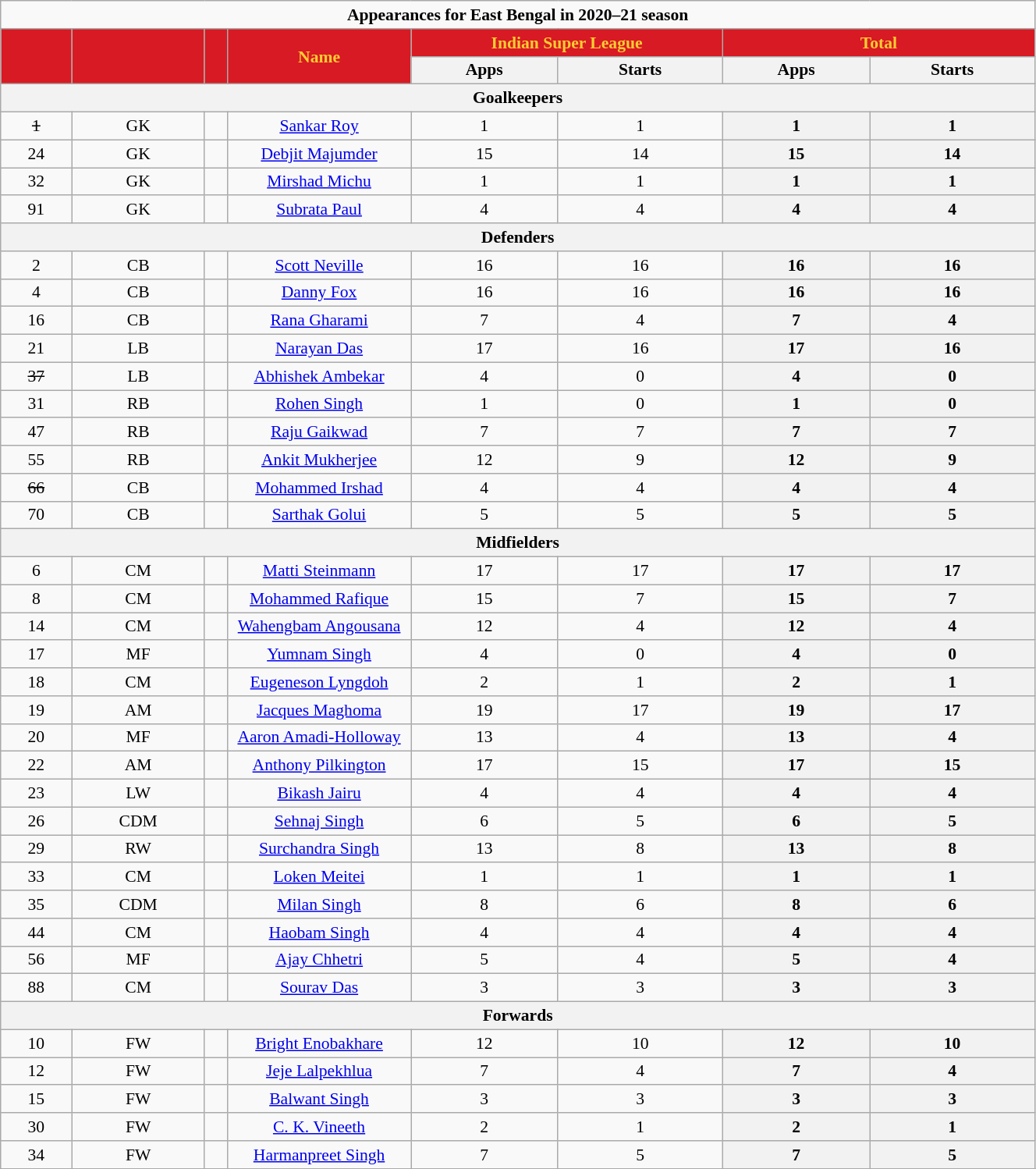<table class="wikitable sortable" style="text-align:center; font-size:90%; width:70%;">
<tr>
<td colspan="8"><strong>Appearances for East Bengal in 2020–21 season</strong></td>
</tr>
<tr>
<th style="background:#d71a23; color:#ffcd31; text-align:center;" rowspan="2"></th>
<th style="background:#d71a23; color:#ffcd31; text-align:center;" rowspan="2"></th>
<th style="background:#d71a23; color:#ffcd31; text-align:center;" rowspan="2"></th>
<th style="background:#d71a23; color:#ffcd31; text-align:center; width:150px;" rowspan="2">Name</th>
<th style="background:#d71a23; color:#ffcd31; text-align:center; width:86px;" colspan="2">Indian Super League</th>
<th style="background:#d71a23; color:#ffcd31; text-align:center; width:86px;" colspan="2">Total</th>
</tr>
<tr>
<th>Apps</th>
<th>Starts</th>
<th>Apps</th>
<th>Starts</th>
</tr>
<tr>
<th colspan="8"><strong>Goalkeepers</strong></th>
</tr>
<tr>
<td><s>1</s></td>
<td>GK</td>
<td></td>
<td><a href='#'>Sankar Roy</a></td>
<td>1</td>
<td>1</td>
<th><strong>1</strong></th>
<th><strong>1</strong></th>
</tr>
<tr>
<td>24</td>
<td>GK</td>
<td></td>
<td><a href='#'>Debjit Majumder</a></td>
<td>15</td>
<td>14</td>
<th>15</th>
<th>14</th>
</tr>
<tr>
<td>32</td>
<td>GK</td>
<td></td>
<td><a href='#'>Mirshad Michu</a></td>
<td>1</td>
<td>1</td>
<th>1</th>
<th>1</th>
</tr>
<tr>
<td>91</td>
<td>GK</td>
<td></td>
<td><a href='#'>Subrata Paul</a></td>
<td>4</td>
<td>4</td>
<th>4</th>
<th>4</th>
</tr>
<tr>
<th colspan="8"><strong>Defenders</strong></th>
</tr>
<tr>
<td>2</td>
<td>CB</td>
<td></td>
<td><a href='#'>Scott Neville</a></td>
<td>16</td>
<td>16</td>
<th>16</th>
<th>16</th>
</tr>
<tr>
<td>4</td>
<td>CB</td>
<td></td>
<td><a href='#'>Danny Fox</a></td>
<td>16</td>
<td>16</td>
<th>16</th>
<th>16</th>
</tr>
<tr>
<td>16</td>
<td>CB</td>
<td></td>
<td><a href='#'>Rana Gharami</a></td>
<td>7</td>
<td>4</td>
<th>7</th>
<th>4</th>
</tr>
<tr>
<td>21</td>
<td>LB</td>
<td></td>
<td><a href='#'>Narayan Das</a></td>
<td>17</td>
<td>16</td>
<th>17</th>
<th>16</th>
</tr>
<tr>
<td><s>37</s></td>
<td>LB</td>
<td></td>
<td><a href='#'>Abhishek Ambekar</a></td>
<td>4</td>
<td>0</td>
<th><strong>4</strong></th>
<th><strong>0</strong></th>
</tr>
<tr>
<td>31</td>
<td>RB</td>
<td></td>
<td><a href='#'>Rohen Singh</a></td>
<td>1</td>
<td>0</td>
<th><strong>1</strong></th>
<th><strong>0</strong></th>
</tr>
<tr>
<td>47</td>
<td>RB</td>
<td></td>
<td><a href='#'>Raju Gaikwad</a></td>
<td>7</td>
<td>7</td>
<th>7</th>
<th>7</th>
</tr>
<tr>
<td>55</td>
<td>RB</td>
<td></td>
<td><a href='#'>Ankit Mukherjee</a></td>
<td>12</td>
<td>9</td>
<th>12</th>
<th>9</th>
</tr>
<tr>
<td><s>66</s></td>
<td>CB</td>
<td></td>
<td><a href='#'>Mohammed Irshad</a></td>
<td>4</td>
<td>4</td>
<th><strong>4</strong></th>
<th><strong>4</strong></th>
</tr>
<tr>
<td>70</td>
<td>CB</td>
<td></td>
<td><a href='#'>Sarthak Golui</a></td>
<td>5</td>
<td>5</td>
<th>5</th>
<th>5</th>
</tr>
<tr>
<th colspan="8"><strong>Midfielders</strong></th>
</tr>
<tr>
<td>6</td>
<td>CM</td>
<td></td>
<td><a href='#'>Matti Steinmann</a></td>
<td>17</td>
<td>17</td>
<th>17</th>
<th>17</th>
</tr>
<tr>
<td>8</td>
<td>CM</td>
<td></td>
<td><a href='#'>Mohammed Rafique</a></td>
<td>15</td>
<td>7</td>
<th>15</th>
<th>7</th>
</tr>
<tr>
<td>14</td>
<td>CM</td>
<td></td>
<td><a href='#'>Wahengbam Angousana</a></td>
<td>12</td>
<td>4</td>
<th>12</th>
<th>4</th>
</tr>
<tr>
<td>17</td>
<td>MF</td>
<td></td>
<td><a href='#'>Yumnam Singh</a></td>
<td>4</td>
<td>0</td>
<th>4</th>
<th><strong>0</strong></th>
</tr>
<tr>
<td>18</td>
<td>CM</td>
<td></td>
<td><a href='#'>Eugeneson Lyngdoh</a></td>
<td>2</td>
<td>1</td>
<th><strong>2</strong></th>
<th><strong>1</strong></th>
</tr>
<tr>
<td>19</td>
<td>AM</td>
<td></td>
<td><a href='#'>Jacques Maghoma</a></td>
<td>19</td>
<td>17</td>
<th>19</th>
<th>17</th>
</tr>
<tr>
<td>20</td>
<td>MF</td>
<td></td>
<td><a href='#'>Aaron Amadi-Holloway</a></td>
<td>13</td>
<td>4</td>
<th>13</th>
<th>4</th>
</tr>
<tr>
<td>22</td>
<td>AM</td>
<td></td>
<td><a href='#'>Anthony Pilkington</a></td>
<td>17</td>
<td>15</td>
<th>17</th>
<th>15</th>
</tr>
<tr>
<td>23</td>
<td>LW</td>
<td></td>
<td><a href='#'>Bikash Jairu</a></td>
<td>4</td>
<td>4</td>
<th>4</th>
<th>4</th>
</tr>
<tr>
<td>26</td>
<td>CDM</td>
<td></td>
<td><a href='#'>Sehnaj Singh</a></td>
<td>6</td>
<td>5</td>
<th>6</th>
<th>5</th>
</tr>
<tr>
<td>29</td>
<td>RW</td>
<td></td>
<td><a href='#'>Surchandra Singh</a></td>
<td>13</td>
<td>8</td>
<th>13</th>
<th>8</th>
</tr>
<tr>
<td>33</td>
<td>CM</td>
<td></td>
<td><a href='#'>Loken Meitei</a></td>
<td>1</td>
<td>1</td>
<th><strong>1</strong></th>
<th><strong>1</strong></th>
</tr>
<tr>
<td>35</td>
<td>CDM</td>
<td></td>
<td><a href='#'>Milan Singh</a></td>
<td>8</td>
<td>6</td>
<th>8</th>
<th>6</th>
</tr>
<tr>
<td>44</td>
<td>CM</td>
<td></td>
<td><a href='#'>Haobam Singh</a></td>
<td>4</td>
<td>4</td>
<th>4</th>
<th>4</th>
</tr>
<tr>
<td>56</td>
<td>MF</td>
<td></td>
<td><a href='#'>Ajay Chhetri</a></td>
<td>5</td>
<td>4</td>
<th>5</th>
<th>4</th>
</tr>
<tr>
<td>88</td>
<td>CM</td>
<td></td>
<td><a href='#'>Sourav Das</a></td>
<td>3</td>
<td>3</td>
<th>3</th>
<th>3</th>
</tr>
<tr>
<th colspan="8"><strong>Forwards</strong></th>
</tr>
<tr>
<td>10</td>
<td>FW</td>
<td></td>
<td><a href='#'>Bright Enobakhare</a></td>
<td>12</td>
<td>10</td>
<th>12</th>
<th>10</th>
</tr>
<tr>
<td>12</td>
<td>FW</td>
<td></td>
<td><a href='#'>Jeje Lalpekhlua</a></td>
<td>7</td>
<td>4</td>
<th>7</th>
<th>4</th>
</tr>
<tr>
<td>15</td>
<td>FW</td>
<td></td>
<td><a href='#'>Balwant Singh</a></td>
<td>3</td>
<td>3</td>
<th><strong>3</strong></th>
<th><strong>3</strong></th>
</tr>
<tr>
<td>30</td>
<td>FW</td>
<td></td>
<td><a href='#'>C. K. Vineeth</a></td>
<td>2</td>
<td>1</td>
<th><strong>2</strong></th>
<th><strong>1</strong></th>
</tr>
<tr>
<td>34</td>
<td>FW</td>
<td></td>
<td><a href='#'>Harmanpreet Singh</a></td>
<td>7</td>
<td>5</td>
<th>7</th>
<th>5</th>
</tr>
<tr>
</tr>
</table>
